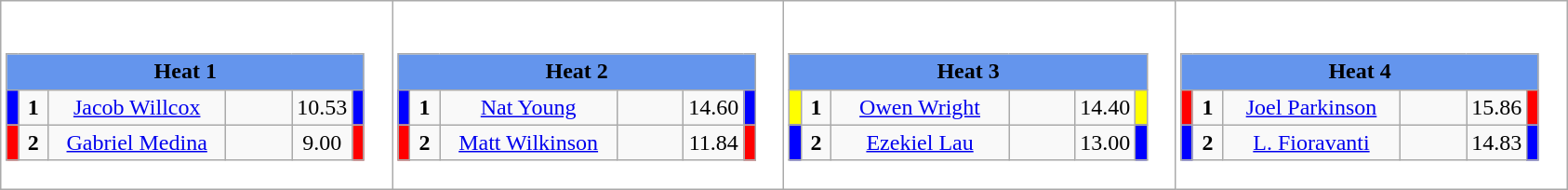<table class="wikitable" style="background:#fff;">
<tr>
<td><div><br><table class="wikitable">
<tr>
<td colspan="6"  style="text-align:center; background:#6495ed;"><strong>Heat 1</strong></td>
</tr>
<tr>
<td style="width:01px; background: #00f;"></td>
<td style="width:14px; text-align:center;"><strong>1</strong></td>
<td style="width:120px; text-align:center;"><a href='#'>Jacob Willcox</a></td>
<td style="width:40px; text-align:center;"></td>
<td style="width:20px; text-align:center;">10.53</td>
<td style="width:01px; background: #00f;"></td>
</tr>
<tr>
<td style="width:01px; background: #f00;"></td>
<td style="width:14px; text-align:center;"><strong>2</strong></td>
<td style="width:120px; text-align:center;"><a href='#'>Gabriel Medina</a></td>
<td style="width:40px; text-align:center;"></td>
<td style="width:20px; text-align:center;">9.00</td>
<td style="width:01px; background: #f00;"></td>
</tr>
</table>
</div></td>
<td><div><br><table class="wikitable">
<tr>
<td colspan="6"  style="text-align:center; background:#6495ed;"><strong>Heat 2</strong></td>
</tr>
<tr>
<td style="width:01px; background: #00f;"></td>
<td style="width:14px; text-align:center;"><strong>1</strong></td>
<td style="width:120px; text-align:center;"><a href='#'>Nat Young</a></td>
<td style="width:40px; text-align:center;"></td>
<td style="width:20px; text-align:center;">14.60</td>
<td style="width:01px; background: #00f;"></td>
</tr>
<tr>
<td style="width:01px; background: #f00;"></td>
<td style="width:14px; text-align:center;"><strong>2</strong></td>
<td style="width:120px; text-align:center;"><a href='#'>Matt Wilkinson</a></td>
<td style="width:40px; text-align:center;"></td>
<td style="width:20px; text-align:center;">11.84</td>
<td style="width:01px; background: #f00;"></td>
</tr>
</table>
</div></td>
<td><div><br><table class="wikitable">
<tr>
<td colspan="6"  style="text-align:center; background:#6495ed;"><strong>Heat 3</strong></td>
</tr>
<tr>
<td style="width:01px; background: #ff0;"></td>
<td style="width:14px; text-align:center;"><strong>1</strong></td>
<td style="width:120px; text-align:center;"><a href='#'>Owen Wright</a></td>
<td style="width:40px; text-align:center;"></td>
<td style="width:20px; text-align:center;">14.40</td>
<td style="width:01px; background: #ff0;"></td>
</tr>
<tr>
<td style="width:01px; background: #00f;"></td>
<td style="width:14px; text-align:center;"><strong>2</strong></td>
<td style="width:120px; text-align:center;"><a href='#'>Ezekiel Lau</a></td>
<td style="width:40px; text-align:center;"></td>
<td style="width:20px; text-align:center;">13.00</td>
<td style="width:01px; background: #00f;"></td>
</tr>
</table>
</div></td>
<td><div><br><table class="wikitable">
<tr>
<td colspan="6"  style="text-align:center; background:#6495ed;"><strong>Heat 4</strong></td>
</tr>
<tr>
<td style="width:01px; background: #f00;"></td>
<td style="width:14px; text-align:center;"><strong>1</strong></td>
<td style="width:120px; text-align:center;"><a href='#'>Joel Parkinson</a></td>
<td style="width:40px; text-align:center;"></td>
<td style="width:20px; text-align:center;">15.86</td>
<td style="width:01px; background: #f00;"></td>
</tr>
<tr>
<td style="width:01px; background: #00f;"></td>
<td style="width:14px; text-align:center;"><strong>2</strong></td>
<td style="width:120px; text-align:center;"><a href='#'>L. Fioravanti</a></td>
<td style="width:40px; text-align:center;"></td>
<td style="width:20px; text-align:center;">14.83</td>
<td style="width:01px; background: #00f;"></td>
</tr>
</table>
</div></td>
</tr>
</table>
